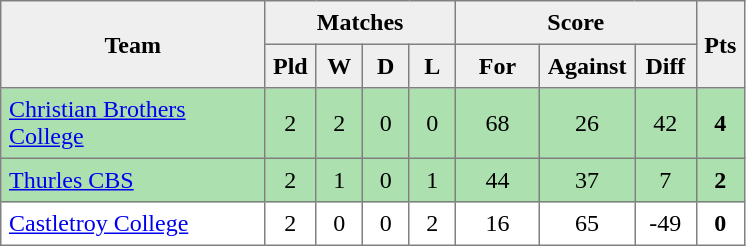<table style=border-collapse:collapse border=1 cellspacing=0 cellpadding=5>
<tr align=center bgcolor=#efefef>
<th rowspan=2 width=165>Team</th>
<th colspan=4>Matches</th>
<th colspan=3>Score</th>
<th rowspan=2width=20>Pts</th>
</tr>
<tr align=center bgcolor=#efefef>
<th width=20>Pld</th>
<th width=20>W</th>
<th width=20>D</th>
<th width=20>L</th>
<th width=45>For</th>
<th width=45>Against</th>
<th width=30>Diff</th>
</tr>
<tr align=center style="background:#ACE1AF;">
<td style="text-align:left;"><a href='#'>Christian Brothers College</a></td>
<td>2</td>
<td>2</td>
<td>0</td>
<td>0</td>
<td>68</td>
<td>26</td>
<td>42</td>
<td><strong>4</strong></td>
</tr>
<tr align=center style="background:#ACE1AF;">
<td style="text-align:left;"><a href='#'>Thurles CBS</a></td>
<td>2</td>
<td>1</td>
<td>0</td>
<td>1</td>
<td>44</td>
<td>37</td>
<td>7</td>
<td><strong>2</strong></td>
</tr>
<tr align=center>
<td style="text-align:left;"><a href='#'>Castletroy College</a></td>
<td>2</td>
<td>0</td>
<td>0</td>
<td>2</td>
<td>16</td>
<td>65</td>
<td>-49</td>
<td><strong>0</strong></td>
</tr>
</table>
